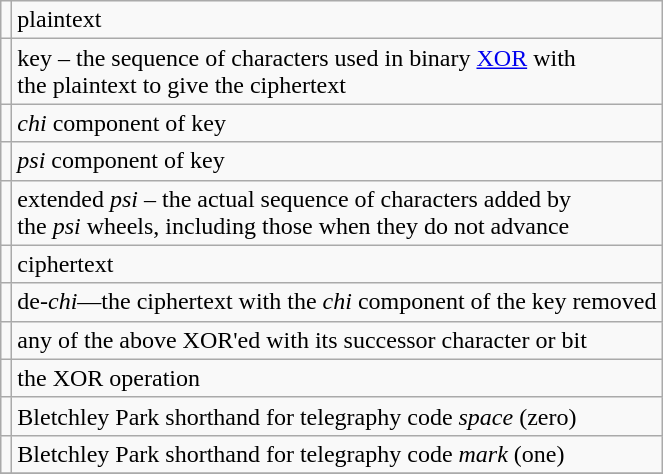<table class="wikitable floatright">
<tr>
<td></td>
<td>plaintext</td>
</tr>
<tr>
<td></td>
<td>key – the sequence of characters used in binary <a href='#'>XOR</a> with <br> the plaintext to give the ciphertext</td>
</tr>
<tr>
<td></td>
<td><em>chi</em> component of key</td>
</tr>
<tr>
<td></td>
<td><em>psi</em> component of key</td>
</tr>
<tr>
<td></td>
<td>extended <em>psi</em> – the actual sequence of characters added by <br> the <em>psi</em> wheels, including those when they do not advance</td>
</tr>
<tr>
<td></td>
<td>ciphertext</td>
</tr>
<tr>
<td></td>
<td>de-<em>chi</em>—the ciphertext with the <em>chi</em> component of the key removed</td>
</tr>
<tr>
<td></td>
<td>any of the above XOR'ed with its successor character or bit</td>
</tr>
<tr>
<td></td>
<td>the XOR operation</td>
</tr>
<tr>
<td></td>
<td>Bletchley Park shorthand for telegraphy code <em>space</em> (zero)</td>
</tr>
<tr>
<td></td>
<td>Bletchley Park shorthand for telegraphy code <em>mark</em> (one)</td>
</tr>
<tr>
</tr>
</table>
